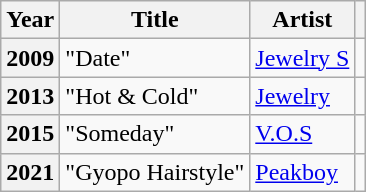<table class="wikitable plainrowheaders sortable">
<tr>
<th scope="col">Year</th>
<th scope="col">Title</th>
<th scope="col">Artist</th>
<th scope="col" class="unsortable"></th>
</tr>
<tr>
<th scope="row">2009</th>
<td>"Date"</td>
<td><a href='#'>Jewelry S</a></td>
<td style="text-align:center"></td>
</tr>
<tr>
<th scope="row">2013</th>
<td>"Hot & Cold"</td>
<td><a href='#'>Jewelry</a></td>
<td style="text-align:center"></td>
</tr>
<tr>
<th scope="row">2015</th>
<td>"Someday"</td>
<td><a href='#'>V.O.S</a></td>
<td style="text-align:center"></td>
</tr>
<tr>
<th scope="row">2021</th>
<td>"Gyopo Hairstyle"</td>
<td><a href='#'>Peakboy</a></td>
<td style="text-align:center"></td>
</tr>
</table>
